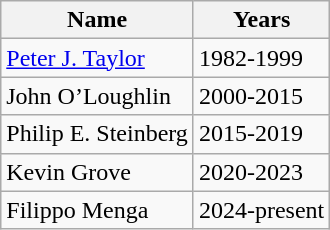<table class="wikitable">
<tr>
<th>Name</th>
<th>Years</th>
</tr>
<tr>
<td><a href='#'>Peter J. Taylor</a></td>
<td>1982-1999</td>
</tr>
<tr>
<td>John O’Loughlin</td>
<td>2000-2015</td>
</tr>
<tr>
<td>Philip E. Steinberg</td>
<td>2015-2019</td>
</tr>
<tr>
<td>Kevin Grove</td>
<td>2020-2023</td>
</tr>
<tr>
<td>Filippo Menga</td>
<td>2024-present</td>
</tr>
</table>
